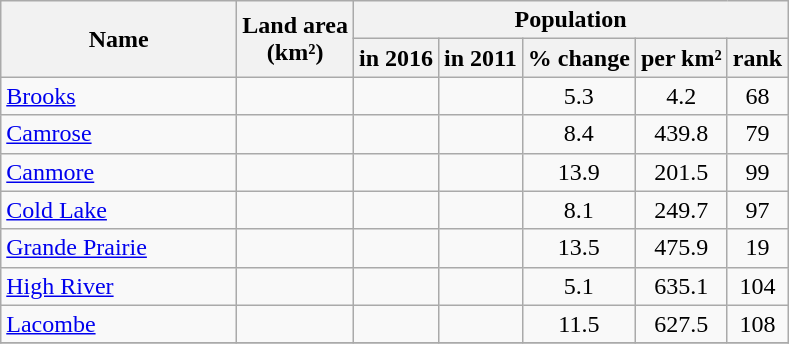<table class="wikitable" style="text-align:center;">
<tr>
<th rowspan="2" width="150px">Name</th>
<th rowspan="2">Land area<br>(km²)</th>
<th colspan="5">Population</th>
</tr>
<tr>
<th>in 2016</th>
<th>in 2011</th>
<th>% change</th>
<th>per km²</th>
<th>rank</th>
</tr>
<tr>
<td align=left><a href='#'>Brooks</a></td>
<td></td>
<td></td>
<td></td>
<td>5.3</td>
<td>4.2</td>
<td>68</td>
</tr>
<tr>
<td align=left><a href='#'>Camrose</a></td>
<td></td>
<td></td>
<td></td>
<td>8.4</td>
<td>439.8</td>
<td>79</td>
</tr>
<tr>
<td align=left><a href='#'>Canmore</a></td>
<td></td>
<td></td>
<td></td>
<td>13.9</td>
<td>201.5</td>
<td>99</td>
</tr>
<tr>
<td align=left><a href='#'>Cold Lake</a></td>
<td></td>
<td></td>
<td></td>
<td>8.1</td>
<td>249.7</td>
<td>97</td>
</tr>
<tr>
<td align=left><a href='#'>Grande Prairie</a></td>
<td></td>
<td></td>
<td></td>
<td>13.5</td>
<td>475.9</td>
<td>19</td>
</tr>
<tr>
<td align=left><a href='#'>High River</a></td>
<td></td>
<td></td>
<td></td>
<td>5.1</td>
<td>635.1</td>
<td>104</td>
</tr>
<tr>
<td align=left><a href='#'>Lacombe</a></td>
<td></td>
<td></td>
<td></td>
<td>11.5</td>
<td>627.5</td>
<td>108</td>
</tr>
<tr>
</tr>
</table>
